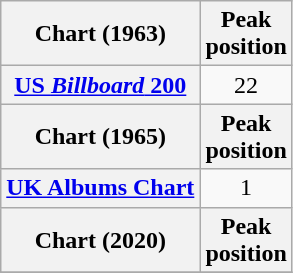<table class="wikitable sortable plainrowheaders" style="text-align:left;">
<tr>
<th scope="col">Chart (1963)</th>
<th scope="col">Peak<br>position</th>
</tr>
<tr>
<th scope="row"><a href='#'>US <em>Billboard</em> 200</a></th>
<td style="text-align:center;">22</td>
</tr>
<tr>
<th scope="col">Chart (1965)</th>
<th scope="col">Peak<br>position</th>
</tr>
<tr>
<th scope="row"><a href='#'>UK Albums Chart</a></th>
<td style="text-align:center;">1</td>
</tr>
<tr>
<th scope="col">Chart (2020)</th>
<th scope="col">Peak<br>position</th>
</tr>
<tr>
</tr>
</table>
